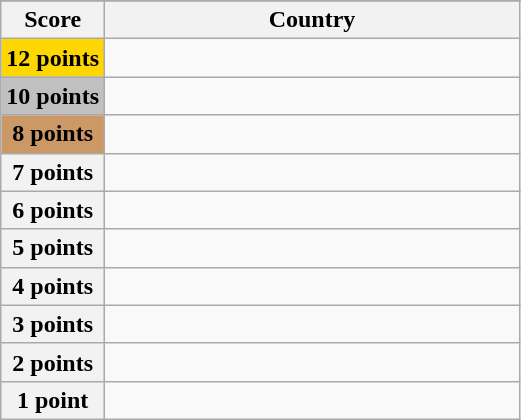<table class="wikitable">
<tr>
</tr>
<tr>
<th scope="col" width="20%">Score</th>
<th scope="col">Country</th>
</tr>
<tr>
<th scope="row" style="background:gold">12 points</th>
<td></td>
</tr>
<tr>
<th scope="row" style="background:silver">10 points</th>
<td></td>
</tr>
<tr>
<th scope="row" style="background:#CC9966">8 points</th>
<td></td>
</tr>
<tr>
<th scope="row">7 points</th>
<td></td>
</tr>
<tr>
<th scope="row">6 points</th>
<td></td>
</tr>
<tr>
<th scope="row">5 points</th>
<td></td>
</tr>
<tr>
<th scope="row">4 points</th>
<td></td>
</tr>
<tr>
<th scope="row">3 points</th>
<td></td>
</tr>
<tr>
<th scope="row">2 points</th>
<td></td>
</tr>
<tr>
<th scope="row">1 point</th>
<td></td>
</tr>
</table>
